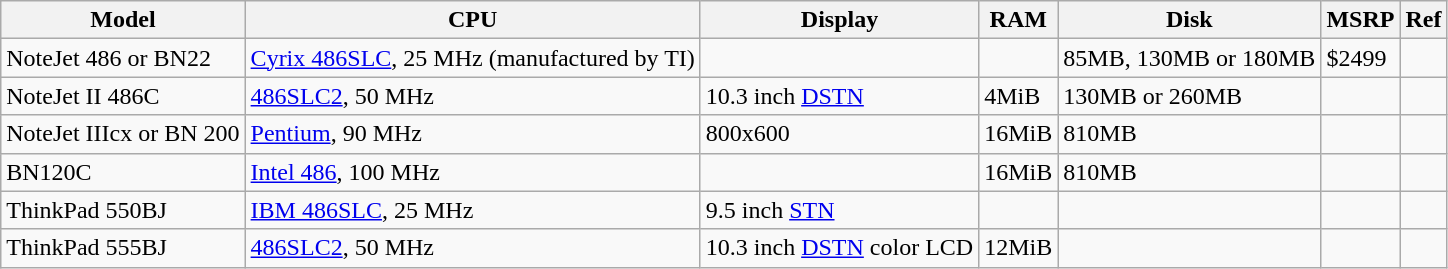<table class="wikitable">
<tr>
<th>Model</th>
<th>CPU</th>
<th>Display</th>
<th>RAM</th>
<th>Disk</th>
<th>MSRP</th>
<th>Ref</th>
</tr>
<tr>
<td>NoteJet 486 or BN22</td>
<td><a href='#'>Cyrix 486SLC</a>, 25 MHz (manufactured by TI)</td>
<td></td>
<td></td>
<td>85MB, 130MB or 180MB</td>
<td>$2499</td>
<td></td>
</tr>
<tr>
<td>NoteJet II 486C</td>
<td><a href='#'>486SLC2</a>, 50 MHz</td>
<td>10.3 inch <a href='#'>DSTN</a></td>
<td>4MiB</td>
<td>130MB or 260MB</td>
<td></td>
<td></td>
</tr>
<tr>
<td>NoteJet IIIcx or BN 200</td>
<td><a href='#'>Pentium</a>, 90 MHz</td>
<td>800x600</td>
<td>16MiB</td>
<td>810MB</td>
<td></td>
<td></td>
</tr>
<tr>
<td>BN120C</td>
<td><a href='#'>Intel 486</a>, 100 MHz</td>
<td></td>
<td>16MiB</td>
<td>810MB</td>
<td></td>
<td></td>
</tr>
<tr>
<td>ThinkPad 550BJ</td>
<td><a href='#'>IBM 486SLC</a>, 25 MHz</td>
<td>9.5 inch <a href='#'>STN</a></td>
<td></td>
<td></td>
<td></td>
<td></td>
</tr>
<tr>
<td>ThinkPad 555BJ</td>
<td><a href='#'>486SLC2</a>, 50 MHz</td>
<td>10.3 inch <a href='#'>DSTN</a> color LCD</td>
<td>12MiB</td>
<td></td>
<td></td>
<td></td>
</tr>
</table>
